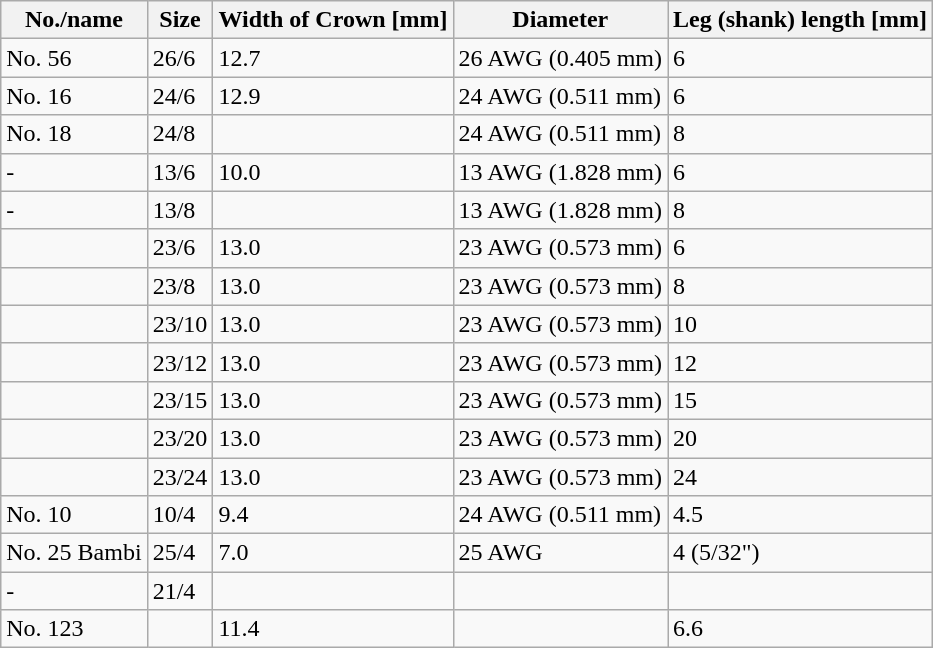<table class="wikitable">
<tr>
<th>No./name</th>
<th>Size</th>
<th>Width of Crown [mm]</th>
<th>Diameter</th>
<th>Leg (shank) length [mm]</th>
</tr>
<tr>
<td>No. 56</td>
<td>26/6</td>
<td>12.7</td>
<td>26 AWG (0.405 mm)</td>
<td>6</td>
</tr>
<tr>
<td>No. 16</td>
<td>24/6</td>
<td>12.9</td>
<td>24 AWG (0.511 mm)</td>
<td>6</td>
</tr>
<tr>
<td>No. 18</td>
<td>24/8</td>
<td></td>
<td>24 AWG (0.511 mm)</td>
<td>8</td>
</tr>
<tr>
<td>-</td>
<td>13/6</td>
<td>10.0</td>
<td>13 AWG (1.828 mm)</td>
<td>6</td>
</tr>
<tr>
<td>-</td>
<td>13/8</td>
<td></td>
<td>13 AWG (1.828 mm)</td>
<td>8</td>
</tr>
<tr>
<td></td>
<td>23/6</td>
<td>13.0</td>
<td>23 AWG (0.573 mm)</td>
<td>6</td>
</tr>
<tr>
<td></td>
<td>23/8</td>
<td>13.0</td>
<td>23 AWG (0.573 mm)</td>
<td>8</td>
</tr>
<tr>
<td></td>
<td>23/10</td>
<td>13.0</td>
<td>23 AWG (0.573 mm)</td>
<td>10</td>
</tr>
<tr>
<td></td>
<td>23/12</td>
<td>13.0</td>
<td>23 AWG (0.573 mm)</td>
<td>12</td>
</tr>
<tr>
<td></td>
<td>23/15</td>
<td>13.0</td>
<td>23 AWG (0.573 mm)</td>
<td>15</td>
</tr>
<tr>
<td></td>
<td>23/20</td>
<td>13.0</td>
<td>23 AWG (0.573 mm)</td>
<td>20</td>
</tr>
<tr>
<td></td>
<td>23/24</td>
<td>13.0</td>
<td>23 AWG (0.573 mm)</td>
<td>24</td>
</tr>
<tr>
<td>No. 10</td>
<td>10/4</td>
<td>9.4</td>
<td>24 AWG (0.511 mm)</td>
<td>4.5</td>
</tr>
<tr>
<td>No. 25  Bambi</td>
<td>25/4</td>
<td>7.0</td>
<td>25 AWG</td>
<td>4 (5/32")</td>
</tr>
<tr>
<td>-</td>
<td>21/4</td>
<td></td>
<td></td>
<td></td>
</tr>
<tr>
<td>No. 123</td>
<td></td>
<td>11.4</td>
<td></td>
<td>6.6</td>
</tr>
</table>
